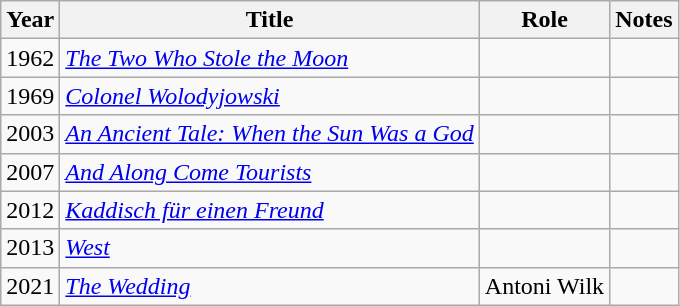<table class="wikitable sortable">
<tr>
<th>Year</th>
<th>Title</th>
<th>Role</th>
<th class="unsortable">Notes</th>
</tr>
<tr>
<td>1962</td>
<td><em><a href='#'>The Two Who Stole the Moon</a></em></td>
<td></td>
<td></td>
</tr>
<tr>
<td>1969</td>
<td><em><a href='#'>Colonel Wolodyjowski</a></em></td>
<td></td>
<td></td>
</tr>
<tr>
<td>2003</td>
<td><em><a href='#'>An Ancient Tale: When the Sun Was a God</a></em></td>
<td></td>
<td></td>
</tr>
<tr>
<td>2007</td>
<td><em><a href='#'>And Along Come Tourists</a></em></td>
<td></td>
<td></td>
</tr>
<tr>
<td>2012</td>
<td><em><a href='#'>Kaddisch für einen Freund</a></em></td>
<td></td>
<td></td>
</tr>
<tr>
<td>2013</td>
<td><em><a href='#'>West</a></em></td>
<td></td>
<td></td>
</tr>
<tr>
<td>2021</td>
<td><em><a href='#'>The Wedding</a></em></td>
<td>Antoni Wilk</td>
<td></td>
</tr>
</table>
